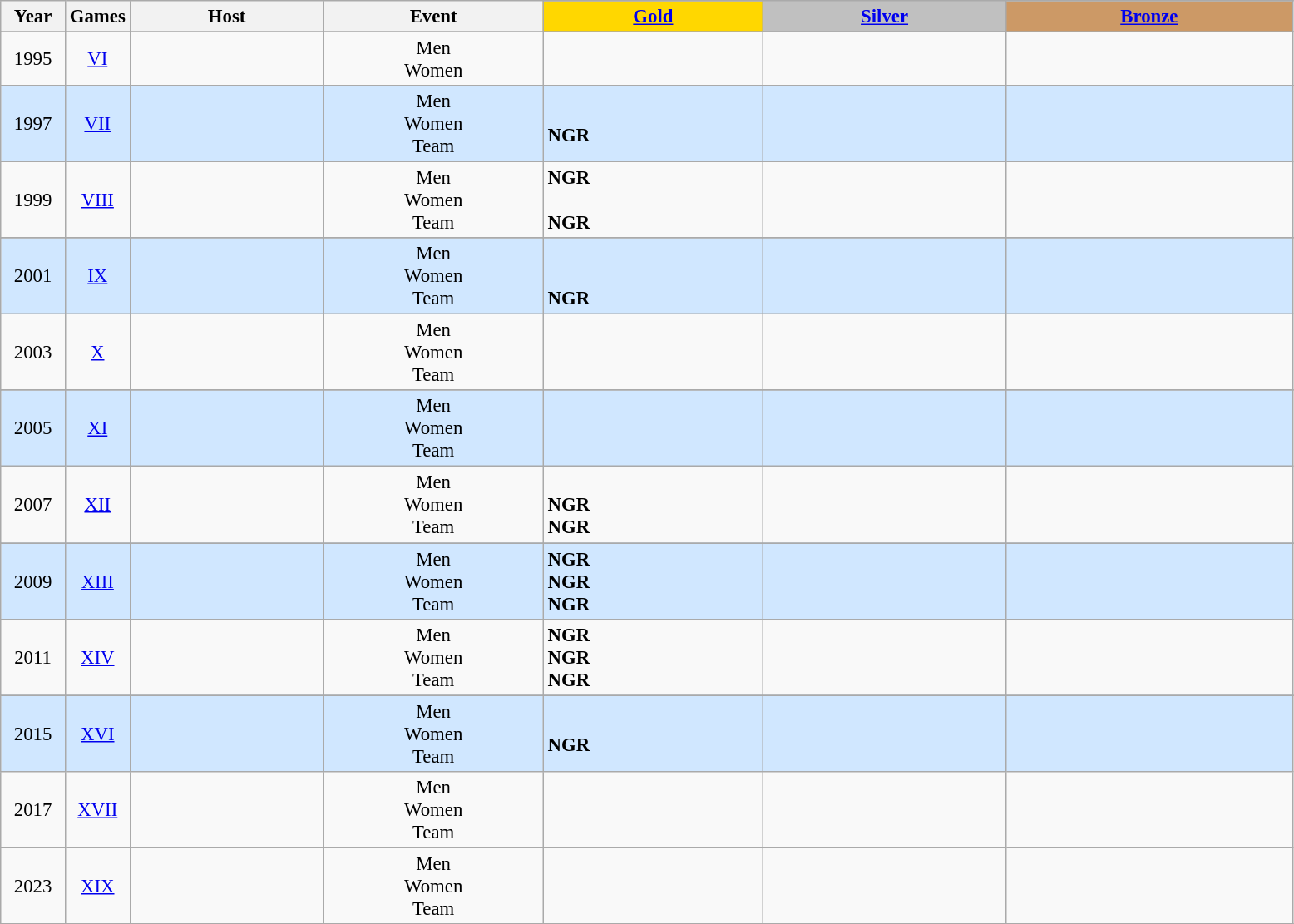<table class="wikitable" style="text-align: center; font-size:95%;">
<tr>
<th rowspan="2" style="width:5%;">Year</th>
<th rowspan="2" style="width:5%;">Games</th>
<th rowspan="2" style="width:15%;">Host</th>
<th rowspan="2" style="width:17%;">Event</th>
</tr>
<tr>
<th style="background-color: gold"><a href='#'>Gold</a></th>
<th style="background-color: silver"><a href='#'>Silver</a></th>
<th style="background-color: #CC9966"><a href='#'>Bronze</a></th>
</tr>
<tr>
</tr>
<tr>
<td>1995</td>
<td align=center><a href='#'>VI</a></td>
<td align="left"></td>
<td>Men <br> Women</td>
<td align="left"> <br> </td>
<td align="left"> <br> </td>
<td align="left"> <br> </td>
</tr>
<tr>
</tr>
<tr style="text-align:center; background:#d0e7ff;">
<td>1997</td>
<td align=center><a href='#'>VII</a></td>
<td align="left"></td>
<td>Men <br> Women <br> Team</td>
<td align="left"> <br>  <strong>NGR</strong> <br> </td>
<td align="left"> <br>  <br> </td>
<td align="left"> <br>  <br> </td>
</tr>
<tr>
<td>1999</td>
<td align=center><a href='#'>VIII</a></td>
<td align="left"></td>
<td>Men <br> Women <br> Team</td>
<td align="left"> <strong>NGR</strong> <br>  <br>  <strong>NGR</strong></td>
<td align="left"> <br>  <br> </td>
<td align="left"> <br>  <br> <br></td>
</tr>
<tr>
</tr>
<tr style="text-align:center; background:#d0e7ff;">
<td>2001</td>
<td align=center><a href='#'>IX</a></td>
<td align="left"></td>
<td>Men <br> Women <br> Team</td>
<td align="left"> <br>  <br>  <strong>NGR</strong></td>
<td align="left"> <br>  <br> </td>
<td align="left"> <br>  <br> </td>
</tr>
<tr>
<td>2003</td>
<td align=center><a href='#'>X</a></td>
<td align="left"></td>
<td>Men <br> Women <br> Team</td>
<td align="left"> <br>  <br> </td>
<td align="left"> <br>  <br> </td>
<td align="left"> <br>  <br> </td>
</tr>
<tr>
</tr>
<tr style="text-align:center; background:#d0e7ff;">
<td>2005</td>
<td align=center><a href='#'>XI</a></td>
<td align="left"></td>
<td>Men <br> Women <br> Team</td>
<td align="left"> <br>  <br> </td>
<td align="left"> <br>  <br> </td>
<td align="left"> <br>  <br> </td>
</tr>
<tr>
<td>2007</td>
<td align=center><a href='#'>XII</a></td>
<td align="left"></td>
<td>Men <br> Women <br> Team</td>
<td align="left"> <br>  <strong>NGR</strong> <br>  <strong>NGR</strong></td>
<td align="left"> <br>   <br> </td>
<td align="left"> <br>  <br>  </td>
</tr>
<tr>
</tr>
<tr style="text-align:center; background:#d0e7ff;">
<td>2009</td>
<td align=center><a href='#'>XIII</a></td>
<td align="left"></td>
<td>Men <br> Women <br> Team</td>
<td align="left"> <strong>NGR</strong> <br>  <strong>NGR</strong> <br>  <strong>NGR</strong></td>
<td align="left"> <br>  <br> </td>
<td align="left"> <br>  <br>  </td>
</tr>
<tr>
<td>2011</td>
<td align=center><a href='#'>XIV</a></td>
<td align="left"></td>
<td>Men <br> Women <br> Team</td>
<td align="left"> <strong>NGR</strong> <br>  <strong>NGR</strong> <br>  <strong>NGR</strong></td>
<td align="left"> <br>  <br> </td>
<td align="left"> <br>  <br> </td>
</tr>
<tr>
</tr>
<tr style="text-align:center; background:#d0e7ff;">
<td>2015</td>
<td align=center><a href='#'>XVI</a></td>
<td align="left"></td>
<td>Men <br> Women <br> Team</td>
<td align="left"> <br>  <strong>NGR</strong> <br> </td>
<td align="left"> <br>  <br> </td>
<td align="left"> <br>  <br> </td>
</tr>
<tr>
<td>2017</td>
<td align=center><a href='#'>XVII</a></td>
<td align="left"></td>
<td>Men <br> Women <br> Team</td>
<td align="left"> <br>   <br> </td>
<td align="left"> <br>  <br> </td>
<td align="left">  <br>  <br> </td>
</tr>
<tr>
<td>2023</td>
<td align=center><a href='#'>XIX</a></td>
<td align="left"></td>
<td>Men <br> Women <br> Team</td>
<td align="left"> <br>   <br> </td>
<td align="left"> <br>  <br> </td>
<td align="left">  <br>  <br> </td>
</tr>
<tr>
</tr>
</table>
